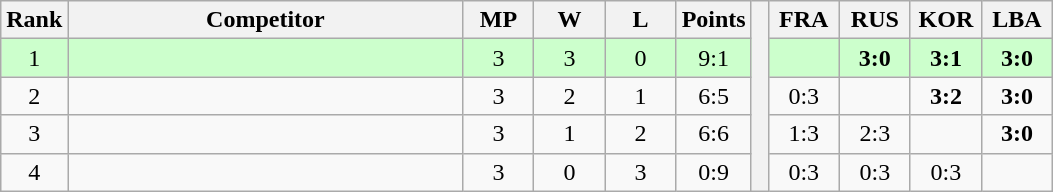<table class="wikitable" style="text-align:center">
<tr>
<th>Rank</th>
<th style="width:16em">Competitor</th>
<th style="width:2.5em">MP</th>
<th style="width:2.5em">W</th>
<th style="width:2.5em">L</th>
<th>Points</th>
<th rowspan="5"> </th>
<th style="width:2.5em">FRA</th>
<th style="width:2.5em">RUS</th>
<th style="width:2.5em">KOR</th>
<th style="width:2.5em">LBA</th>
</tr>
<tr style="background:#cfc;">
<td>1</td>
<td style="text-align:left"></td>
<td>3</td>
<td>3</td>
<td>0</td>
<td>9:1</td>
<td></td>
<td><strong>3:0</strong></td>
<td><strong>3:1</strong></td>
<td><strong>3:0</strong></td>
</tr>
<tr>
<td>2</td>
<td style="text-align:left"></td>
<td>3</td>
<td>2</td>
<td>1</td>
<td>6:5</td>
<td>0:3</td>
<td></td>
<td><strong>3:2</strong></td>
<td><strong>3:0</strong></td>
</tr>
<tr>
<td>3</td>
<td style="text-align:left"></td>
<td>3</td>
<td>1</td>
<td>2</td>
<td>6:6</td>
<td>1:3</td>
<td>2:3</td>
<td></td>
<td><strong>3:0</strong></td>
</tr>
<tr>
<td>4</td>
<td style="text-align:left"></td>
<td>3</td>
<td>0</td>
<td>3</td>
<td>0:9</td>
<td>0:3</td>
<td>0:3</td>
<td>0:3</td>
<td></td>
</tr>
</table>
